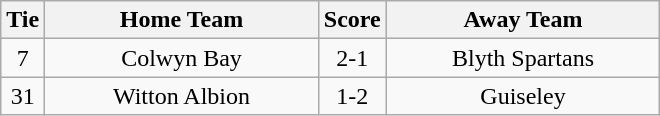<table class="wikitable" style="text-align:center;">
<tr>
<th width=20>Tie</th>
<th width=175>Home Team</th>
<th width=20>Score</th>
<th width=175>Away Team</th>
</tr>
<tr>
<td>7</td>
<td>Colwyn Bay</td>
<td>2-1</td>
<td>Blyth Spartans</td>
</tr>
<tr>
<td>31</td>
<td>Witton Albion</td>
<td>1-2</td>
<td>Guiseley</td>
</tr>
</table>
